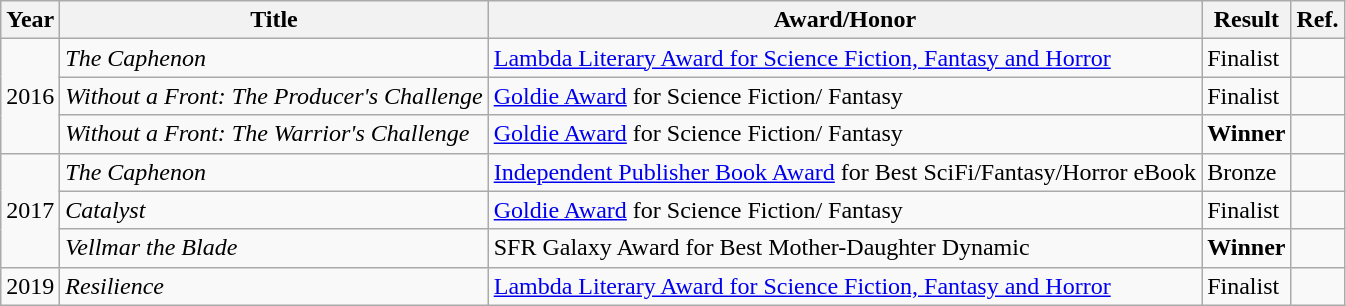<table class="wikitable">
<tr>
<th>Year</th>
<th>Title</th>
<th>Award/Honor</th>
<th>Result</th>
<th>Ref.</th>
</tr>
<tr>
<td rowspan="3">2016</td>
<td><em>The Caphenon</em></td>
<td><a href='#'>Lambda Literary Award for Science Fiction, Fantasy and Horror</a></td>
<td>Finalist</td>
<td></td>
</tr>
<tr>
<td><em>Without a Front: The Producer's Challenge</em></td>
<td><a href='#'>Goldie Award</a> for Science Fiction/ Fantasy</td>
<td>Finalist</td>
<td></td>
</tr>
<tr>
<td><em>Without a Front: The Warrior's Challenge</em></td>
<td><a href='#'>Goldie Award</a> for Science Fiction/ Fantasy</td>
<td><strong>Winner</strong></td>
<td></td>
</tr>
<tr>
<td rowspan="3">2017</td>
<td><em>The Caphenon</em></td>
<td><a href='#'>Independent Publisher Book Award</a> for Best SciFi/Fantasy/Horror eBook</td>
<td>Bronze</td>
<td></td>
</tr>
<tr>
<td><em>Catalyst</em></td>
<td><a href='#'>Goldie Award</a> for Science Fiction/ Fantasy</td>
<td>Finalist</td>
<td></td>
</tr>
<tr>
<td><em>Vellmar the Blade</em></td>
<td>SFR Galaxy Award for Best Mother-Daughter Dynamic</td>
<td><strong>Winner</strong></td>
<td></td>
</tr>
<tr>
<td>2019</td>
<td><em>Resilience</em></td>
<td><a href='#'>Lambda Literary Award for Science Fiction, Fantasy and Horror</a></td>
<td>Finalist</td>
<td></td>
</tr>
</table>
